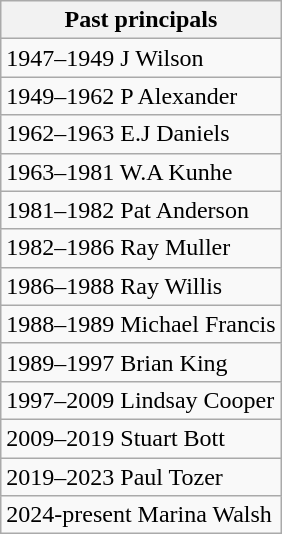<table class="wikitable">
<tr>
<th>Past principals</th>
</tr>
<tr>
<td>1947–1949 J Wilson</td>
</tr>
<tr>
<td>1949–1962 P Alexander</td>
</tr>
<tr>
<td>1962–1963 E.J Daniels</td>
</tr>
<tr>
<td>1963–1981 W.A Kunhe</td>
</tr>
<tr>
<td>1981–1982 Pat Anderson</td>
</tr>
<tr>
<td>1982–1986  Ray Muller</td>
</tr>
<tr>
<td>1986–1988 Ray Willis</td>
</tr>
<tr>
<td>1988–1989 Michael Francis</td>
</tr>
<tr>
<td>1989–1997 Brian King</td>
</tr>
<tr>
<td>1997–2009 Lindsay Cooper</td>
</tr>
<tr>
<td>2009–2019 Stuart Bott</td>
</tr>
<tr>
<td>2019–2023 Paul Tozer</td>
</tr>
<tr>
<td>2024-present Marina Walsh</td>
</tr>
</table>
